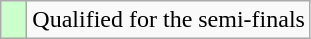<table class="wikitable">
<tr>
<td width=10px bgcolor="#ccffcc"></td>
<td>Qualified for the semi-finals</td>
</tr>
</table>
